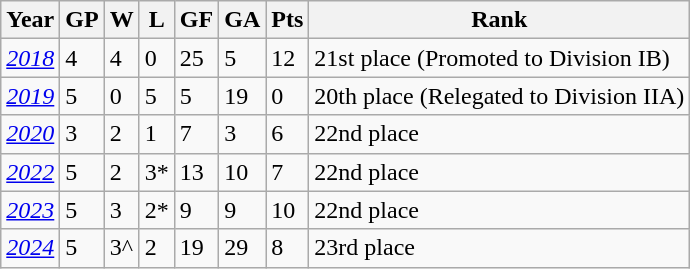<table class="wikitable">
<tr>
<th>Year</th>
<th>GP</th>
<th>W</th>
<th>L</th>
<th>GF</th>
<th>GA</th>
<th>Pts</th>
<th>Rank</th>
</tr>
<tr>
<td><em><a href='#'>2018</a></em></td>
<td>4</td>
<td>4</td>
<td>0</td>
<td>25</td>
<td>5</td>
<td>12</td>
<td>21st place (Promoted to Division IB)</td>
</tr>
<tr>
<td><em><a href='#'>2019</a></em></td>
<td>5</td>
<td>0</td>
<td>5</td>
<td>5</td>
<td>19</td>
<td>0</td>
<td>20th place (Relegated to Division IIA)</td>
</tr>
<tr>
<td><em><a href='#'>2020</a></em></td>
<td>3</td>
<td>2</td>
<td>1</td>
<td>7</td>
<td>3</td>
<td>6</td>
<td>22nd place</td>
</tr>
<tr>
<td><em><a href='#'>2022</a></em></td>
<td>5</td>
<td>2</td>
<td>3*</td>
<td>13</td>
<td>10</td>
<td>7</td>
<td>22nd place</td>
</tr>
<tr>
<td><em><a href='#'>2023</a></em></td>
<td>5</td>
<td>3</td>
<td>2*</td>
<td>9</td>
<td>9</td>
<td>10</td>
<td>22nd place</td>
</tr>
<tr>
<td><em><a href='#'>2024</a></em></td>
<td>5</td>
<td>3^</td>
<td>2</td>
<td>19</td>
<td>29</td>
<td>8</td>
<td>23rd place</td>
</tr>
</table>
